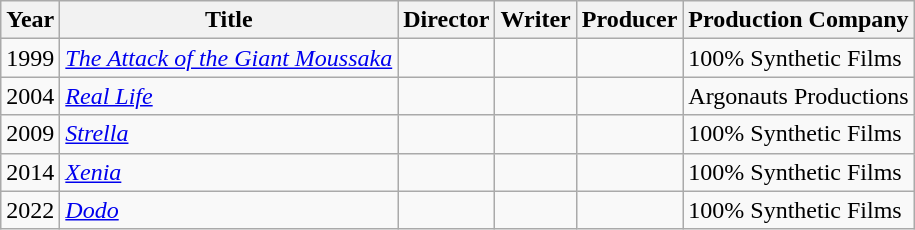<table class="wikitable unsortable">
<tr>
<th>Year</th>
<th>Title</th>
<th>Director</th>
<th>Writer</th>
<th>Producer</th>
<th>Production Company</th>
</tr>
<tr>
<td>1999</td>
<td><em><a href='#'>The Attack of the Giant Moussaka</a></em></td>
<td></td>
<td></td>
<td></td>
<td>100% Synthetic Films</td>
</tr>
<tr>
<td>2004</td>
<td><em><a href='#'>Real Life</a></em></td>
<td></td>
<td></td>
<td></td>
<td>Argonauts Productions</td>
</tr>
<tr>
<td>2009</td>
<td><em><a href='#'>Strella</a></em></td>
<td></td>
<td></td>
<td></td>
<td>100% Synthetic Films</td>
</tr>
<tr>
<td>2014</td>
<td><em><a href='#'>Xenia</a></em></td>
<td></td>
<td></td>
<td></td>
<td>100% Synthetic Films</td>
</tr>
<tr>
<td>2022</td>
<td><em><a href='#'>Dodo</a></em></td>
<td></td>
<td></td>
<td></td>
<td>100% Synthetic Films</td>
</tr>
</table>
